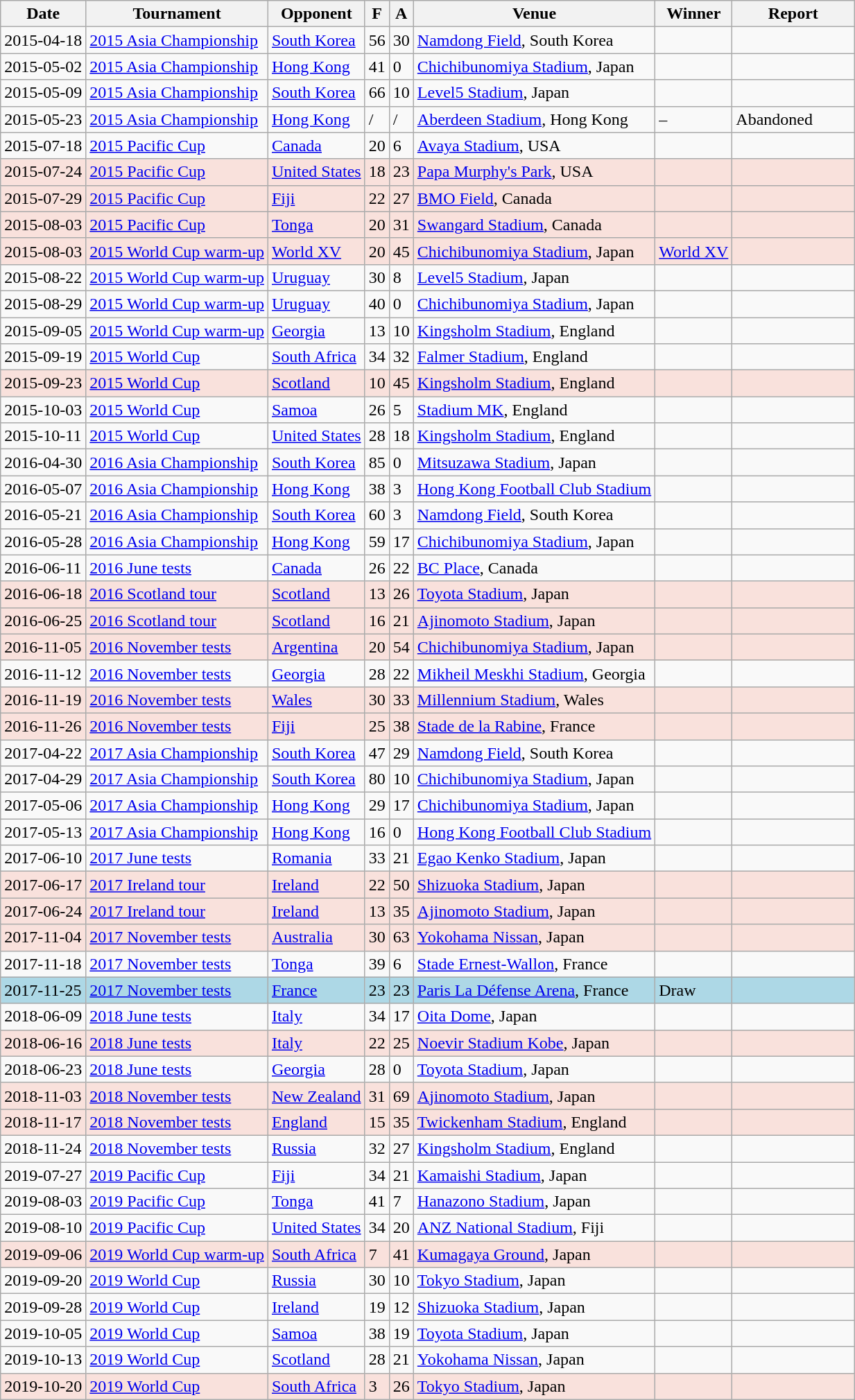<table class="wikitable sortable">
<tr>
<th>Date</th>
<th>Tournament</th>
<th>Opponent</th>
<th>F</th>
<th>A</th>
<th>Venue</th>
<th>Winner</th>
<th width=110px>Report</th>
</tr>
<tr bgcolor=>
<td>2015-04-18</td>
<td><a href='#'>2015 Asia Championship</a></td>
<td><a href='#'>South Korea</a></td>
<td>56</td>
<td>30</td>
<td><a href='#'>Namdong Field</a>, South Korea</td>
<td></td>
<td></td>
</tr>
<tr bgcolor=>
<td>2015-05-02</td>
<td><a href='#'>2015 Asia Championship</a></td>
<td><a href='#'>Hong Kong</a></td>
<td>41</td>
<td>0</td>
<td><a href='#'>Chichibunomiya Stadium</a>, Japan</td>
<td></td>
<td></td>
</tr>
<tr bgcolor=>
<td>2015-05-09</td>
<td><a href='#'>2015 Asia Championship</a></td>
<td><a href='#'>South Korea</a></td>
<td>66</td>
<td>10</td>
<td><a href='#'>Level5 Stadium</a>, Japan</td>
<td></td>
<td></td>
</tr>
<tr>
<td>2015-05-23</td>
<td><a href='#'>2015 Asia Championship</a></td>
<td><a href='#'>Hong Kong</a></td>
<td>/</td>
<td>/</td>
<td><a href='#'>Aberdeen Stadium</a>, Hong Kong</td>
<td>–</td>
<td>Abandoned </td>
</tr>
<tr bgcolor=>
<td>2015-07-18</td>
<td><a href='#'>2015 Pacific Cup</a></td>
<td><a href='#'>Canada</a></td>
<td>20</td>
<td>6</td>
<td><a href='#'>Avaya Stadium</a>, USA</td>
<td></td>
<td></td>
</tr>
<tr bgcolor="#F9E1DC">
<td>2015-07-24</td>
<td><a href='#'>2015 Pacific Cup</a></td>
<td><a href='#'>United States</a></td>
<td>18</td>
<td>23</td>
<td><a href='#'>Papa Murphy's Park</a>, USA</td>
<td></td>
<td></td>
</tr>
<tr bgcolor="#F9E1DC">
<td>2015-07-29</td>
<td><a href='#'>2015 Pacific Cup</a></td>
<td><a href='#'>Fiji</a></td>
<td>22</td>
<td>27</td>
<td><a href='#'>BMO Field</a>, Canada</td>
<td></td>
<td></td>
</tr>
<tr bgcolor="#F9E1DC">
<td>2015-08-03</td>
<td><a href='#'>2015 Pacific Cup</a></td>
<td><a href='#'>Tonga</a></td>
<td>20</td>
<td>31</td>
<td><a href='#'>Swangard Stadium</a>, Canada</td>
<td></td>
<td></td>
</tr>
<tr bgcolor="#F9E1DC">
<td>2015-08-03</td>
<td><a href='#'>2015 World Cup warm-up</a></td>
<td><a href='#'>World XV</a></td>
<td>20</td>
<td>45</td>
<td><a href='#'>Chichibunomiya Stadium</a>, Japan</td>
<td><a href='#'>World XV</a></td>
<td></td>
</tr>
<tr bgcolor=>
<td>2015-08-22</td>
<td><a href='#'>2015 World Cup warm-up</a></td>
<td><a href='#'>Uruguay</a></td>
<td>30</td>
<td>8</td>
<td><a href='#'>Level5 Stadium</a>, Japan</td>
<td></td>
<td></td>
</tr>
<tr bgcolor=>
<td>2015-08-29</td>
<td><a href='#'>2015 World Cup warm-up</a></td>
<td><a href='#'>Uruguay</a></td>
<td>40</td>
<td>0</td>
<td><a href='#'>Chichibunomiya Stadium</a>, Japan</td>
<td></td>
<td></td>
</tr>
<tr bgcolor=>
<td>2015-09-05</td>
<td><a href='#'>2015 World Cup warm-up</a></td>
<td><a href='#'>Georgia</a></td>
<td>13</td>
<td>10</td>
<td><a href='#'>Kingsholm Stadium</a>, England</td>
<td></td>
<td></td>
</tr>
<tr bgcolor=>
<td>2015-09-19</td>
<td><a href='#'>2015 World Cup</a></td>
<td><a href='#'>South Africa</a></td>
<td>34</td>
<td>32</td>
<td><a href='#'>Falmer Stadium</a>, England</td>
<td></td>
<td></td>
</tr>
<tr bgcolor="#F9E1DC">
<td>2015-09-23</td>
<td><a href='#'>2015 World Cup</a></td>
<td><a href='#'>Scotland</a></td>
<td>10</td>
<td>45</td>
<td><a href='#'>Kingsholm Stadium</a>, England</td>
<td></td>
<td></td>
</tr>
<tr bgcolor=>
<td>2015-10-03</td>
<td><a href='#'>2015 World Cup</a></td>
<td><a href='#'>Samoa</a></td>
<td>26</td>
<td>5</td>
<td><a href='#'>Stadium MK</a>, England</td>
<td></td>
<td></td>
</tr>
<tr bgcolor=>
<td>2015-10-11</td>
<td><a href='#'>2015 World Cup</a></td>
<td><a href='#'>United States</a></td>
<td>28</td>
<td>18</td>
<td><a href='#'>Kingsholm Stadium</a>, England</td>
<td></td>
<td></td>
</tr>
<tr bgcolor=>
<td>2016-04-30</td>
<td><a href='#'>2016 Asia Championship</a></td>
<td><a href='#'>South Korea</a></td>
<td>85</td>
<td>0</td>
<td><a href='#'>Mitsuzawa Stadium</a>, Japan</td>
<td></td>
<td></td>
</tr>
<tr bgcolor=>
<td>2016-05-07</td>
<td><a href='#'>2016 Asia Championship</a></td>
<td><a href='#'>Hong Kong</a></td>
<td>38</td>
<td>3</td>
<td><a href='#'>Hong Kong Football Club Stadium</a></td>
<td></td>
<td></td>
</tr>
<tr bgcolor=>
<td>2016-05-21</td>
<td><a href='#'>2016 Asia Championship</a></td>
<td><a href='#'>South Korea</a></td>
<td>60</td>
<td>3</td>
<td><a href='#'>Namdong Field</a>, South Korea</td>
<td></td>
<td></td>
</tr>
<tr bgcolor=>
<td>2016-05-28</td>
<td><a href='#'>2016 Asia Championship</a></td>
<td><a href='#'>Hong Kong</a></td>
<td>59</td>
<td>17</td>
<td><a href='#'>Chichibunomiya Stadium</a>, Japan</td>
<td></td>
<td></td>
</tr>
<tr bgcolor=>
<td>2016-06-11</td>
<td><a href='#'>2016 June tests</a></td>
<td><a href='#'>Canada</a></td>
<td>26</td>
<td>22</td>
<td><a href='#'>BC Place</a>, Canada</td>
<td></td>
<td></td>
</tr>
<tr bgcolor="#F9E1DC">
<td>2016-06-18</td>
<td><a href='#'>2016 Scotland tour</a></td>
<td><a href='#'>Scotland</a></td>
<td>13</td>
<td>26</td>
<td><a href='#'>Toyota Stadium</a>, Japan</td>
<td></td>
<td></td>
</tr>
<tr bgcolor="#F9E1DC">
<td>2016-06-25</td>
<td><a href='#'>2016 Scotland tour</a></td>
<td><a href='#'>Scotland</a></td>
<td>16</td>
<td>21</td>
<td><a href='#'>Ajinomoto Stadium</a>, Japan</td>
<td></td>
<td></td>
</tr>
<tr bgcolor="#F9E1DC">
<td>2016-11-05</td>
<td><a href='#'>2016 November tests</a></td>
<td><a href='#'>Argentina</a></td>
<td>20</td>
<td>54</td>
<td><a href='#'>Chichibunomiya Stadium</a>, Japan</td>
<td></td>
<td></td>
</tr>
<tr bgcolor=>
<td>2016-11-12</td>
<td><a href='#'>2016 November tests</a></td>
<td><a href='#'>Georgia</a></td>
<td>28</td>
<td>22</td>
<td><a href='#'>Mikheil Meskhi Stadium</a>, Georgia</td>
<td></td>
<td></td>
</tr>
<tr bgcolor="#F9E1DC">
<td>2016-11-19</td>
<td><a href='#'>2016 November tests</a></td>
<td><a href='#'>Wales</a></td>
<td>30</td>
<td>33</td>
<td><a href='#'>Millennium Stadium</a>, Wales</td>
<td></td>
<td></td>
</tr>
<tr bgcolor="#F9E1DC">
<td>2016-11-26</td>
<td><a href='#'>2016 November tests</a></td>
<td><a href='#'>Fiji</a></td>
<td>25</td>
<td>38</td>
<td><a href='#'>Stade de la Rabine</a>, France</td>
<td></td>
<td></td>
</tr>
<tr bgcolor=>
<td>2017-04-22</td>
<td><a href='#'>2017 Asia Championship</a></td>
<td><a href='#'>South Korea</a></td>
<td>47</td>
<td>29</td>
<td><a href='#'>Namdong Field</a>, South Korea</td>
<td></td>
<td></td>
</tr>
<tr bgcolor=>
<td>2017-04-29</td>
<td><a href='#'>2017 Asia Championship</a></td>
<td><a href='#'>South Korea</a></td>
<td>80</td>
<td>10</td>
<td><a href='#'>Chichibunomiya Stadium</a>, Japan</td>
<td></td>
<td></td>
</tr>
<tr bgcolor=>
<td>2017-05-06</td>
<td><a href='#'>2017 Asia Championship</a></td>
<td><a href='#'>Hong Kong</a></td>
<td>29</td>
<td>17</td>
<td><a href='#'>Chichibunomiya Stadium</a>, Japan</td>
<td></td>
<td></td>
</tr>
<tr bgcolor=>
<td>2017-05-13</td>
<td><a href='#'>2017 Asia Championship</a></td>
<td><a href='#'>Hong Kong</a></td>
<td>16</td>
<td>0</td>
<td><a href='#'>Hong Kong Football Club Stadium</a></td>
<td></td>
<td></td>
</tr>
<tr bgcolor=>
<td>2017-06-10</td>
<td><a href='#'>2017 June tests</a></td>
<td><a href='#'>Romania</a></td>
<td>33</td>
<td>21</td>
<td><a href='#'>Egao Kenko Stadium</a>, Japan</td>
<td></td>
<td></td>
</tr>
<tr bgcolor="#F9E1DC">
<td>2017-06-17</td>
<td><a href='#'>2017 Ireland tour</a></td>
<td><a href='#'>Ireland</a></td>
<td>22</td>
<td>50</td>
<td><a href='#'>Shizuoka Stadium</a>, Japan</td>
<td></td>
<td></td>
</tr>
<tr bgcolor="#F9E1DC">
<td>2017-06-24</td>
<td><a href='#'>2017 Ireland tour</a></td>
<td><a href='#'>Ireland</a></td>
<td>13</td>
<td>35</td>
<td><a href='#'>Ajinomoto Stadium</a>, Japan</td>
<td></td>
<td></td>
</tr>
<tr bgcolor="#F9E1DC">
<td>2017-11-04</td>
<td><a href='#'>2017 November tests</a></td>
<td><a href='#'>Australia</a></td>
<td>30</td>
<td>63</td>
<td><a href='#'>Yokohama Nissan</a>, Japan</td>
<td></td>
<td></td>
</tr>
<tr bgcolor=>
<td>2017-11-18</td>
<td><a href='#'>2017 November tests</a></td>
<td><a href='#'>Tonga</a></td>
<td>39</td>
<td>6</td>
<td><a href='#'>Stade Ernest-Wallon</a>, France</td>
<td></td>
<td></td>
</tr>
<tr bgcolor="#ADD8E6">
<td>2017-11-25</td>
<td><a href='#'>2017 November tests</a></td>
<td><a href='#'>France</a></td>
<td>23</td>
<td>23</td>
<td><a href='#'>Paris La Défense Arena</a>, France</td>
<td>Draw</td>
<td></td>
</tr>
<tr bgcolor=>
<td>2018-06-09</td>
<td><a href='#'>2018 June tests</a></td>
<td><a href='#'>Italy</a></td>
<td>34</td>
<td>17</td>
<td><a href='#'>Oita Dome</a>, Japan</td>
<td></td>
<td></td>
</tr>
<tr bgcolor="#F9E1DC">
<td>2018-06-16</td>
<td><a href='#'>2018 June tests</a></td>
<td><a href='#'>Italy</a></td>
<td>22</td>
<td>25</td>
<td><a href='#'>Noevir Stadium Kobe</a>, Japan</td>
<td></td>
<td></td>
</tr>
<tr bgcolor=>
<td>2018-06-23</td>
<td><a href='#'>2018 June tests</a></td>
<td><a href='#'>Georgia</a></td>
<td>28</td>
<td>0</td>
<td><a href='#'>Toyota Stadium</a>, Japan</td>
<td></td>
<td></td>
</tr>
<tr bgcolor="#F9E1DC">
<td>2018-11-03</td>
<td><a href='#'>2018 November tests</a></td>
<td><a href='#'>New Zealand</a></td>
<td>31</td>
<td>69</td>
<td><a href='#'>Ajinomoto Stadium</a>, Japan</td>
<td></td>
<td></td>
</tr>
<tr bgcolor="#F9E1DC">
<td>2018-11-17</td>
<td><a href='#'>2018 November tests</a></td>
<td><a href='#'>England</a></td>
<td>15</td>
<td>35</td>
<td><a href='#'>Twickenham Stadium</a>, England</td>
<td></td>
<td></td>
</tr>
<tr bgcolor=>
<td>2018-11-24</td>
<td><a href='#'>2018 November tests</a></td>
<td><a href='#'>Russia</a></td>
<td>32</td>
<td>27</td>
<td><a href='#'>Kingsholm Stadium</a>, England</td>
<td></td>
<td></td>
</tr>
<tr bgcolor=>
<td>2019-07-27</td>
<td><a href='#'>2019 Pacific Cup</a></td>
<td><a href='#'>Fiji</a></td>
<td>34</td>
<td>21</td>
<td><a href='#'>Kamaishi Stadium</a>, Japan</td>
<td></td>
<td></td>
</tr>
<tr bgcolor=>
<td>2019-08-03</td>
<td><a href='#'>2019 Pacific Cup</a></td>
<td><a href='#'>Tonga</a></td>
<td>41</td>
<td>7</td>
<td><a href='#'>Hanazono Stadium</a>, Japan</td>
<td></td>
<td></td>
</tr>
<tr bgcolor=>
<td>2019-08-10</td>
<td><a href='#'>2019 Pacific Cup</a></td>
<td><a href='#'>United States</a></td>
<td>34</td>
<td>20</td>
<td><a href='#'>ANZ National Stadium</a>, Fiji</td>
<td></td>
<td></td>
</tr>
<tr bgcolor="#F9E1DC">
<td>2019-09-06</td>
<td><a href='#'>2019 World Cup warm-up</a></td>
<td><a href='#'>South Africa</a></td>
<td>7</td>
<td>41</td>
<td><a href='#'>Kumagaya Ground</a>, Japan</td>
<td></td>
<td></td>
</tr>
<tr bgcolor=>
<td>2019-09-20</td>
<td><a href='#'>2019 World Cup</a></td>
<td><a href='#'>Russia</a></td>
<td>30</td>
<td>10</td>
<td><a href='#'>Tokyo Stadium</a>, Japan</td>
<td></td>
<td></td>
</tr>
<tr bgcolor=>
<td>2019-09-28</td>
<td><a href='#'>2019 World Cup</a></td>
<td><a href='#'>Ireland</a></td>
<td>19</td>
<td>12</td>
<td><a href='#'>Shizuoka Stadium</a>, Japan</td>
<td></td>
<td></td>
</tr>
<tr bgcolor=>
<td>2019-10-05</td>
<td><a href='#'>2019 World Cup</a></td>
<td><a href='#'>Samoa</a></td>
<td>38</td>
<td>19</td>
<td><a href='#'>Toyota Stadium</a>, Japan</td>
<td></td>
<td></td>
</tr>
<tr bgcolor=>
<td>2019-10-13</td>
<td><a href='#'>2019 World Cup</a></td>
<td><a href='#'>Scotland</a></td>
<td>28</td>
<td>21</td>
<td><a href='#'>Yokohama Nissan</a>, Japan</td>
<td></td>
<td></td>
</tr>
<tr bgcolor="#F9E1DC">
<td>2019-10-20</td>
<td><a href='#'>2019 World Cup</a></td>
<td><a href='#'>South Africa</a></td>
<td>3</td>
<td>26</td>
<td><a href='#'>Tokyo Stadium</a>, Japan</td>
<td></td>
<td></td>
</tr>
</table>
